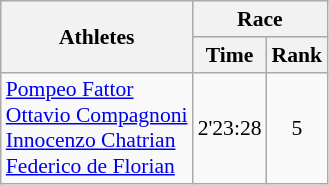<table class="wikitable" border="1" style="font-size:90%">
<tr>
<th rowspan=2>Athletes</th>
<th colspan=2>Race</th>
</tr>
<tr>
<th>Time</th>
<th>Rank</th>
</tr>
<tr>
<td><a href='#'>Pompeo Fattor</a><br><a href='#'>Ottavio Compagnoni</a><br><a href='#'>Innocenzo Chatrian</a><br><a href='#'>Federico de Florian</a></td>
<td align=center>2'23:28</td>
<td align=center>5</td>
</tr>
</table>
